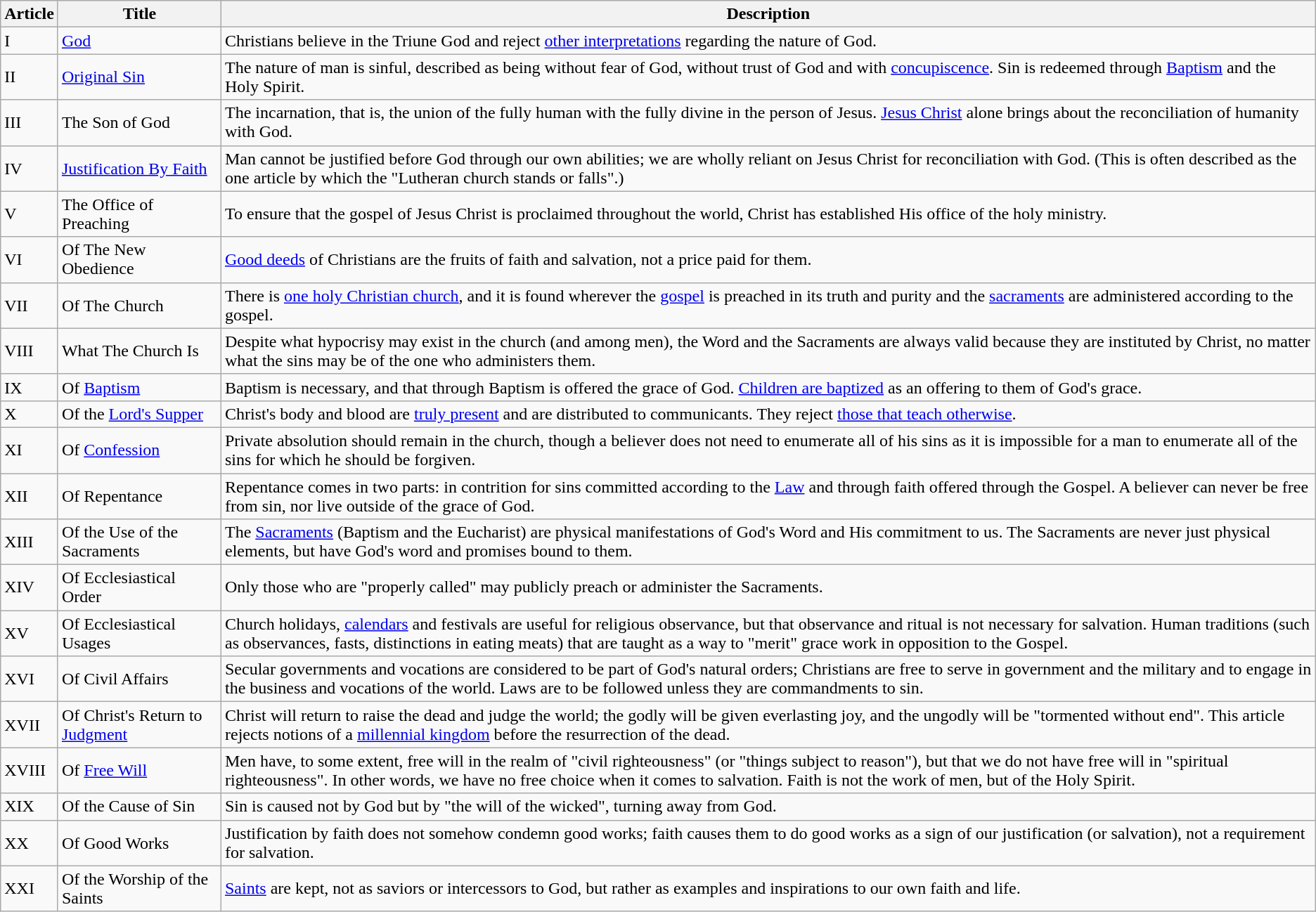<table class="wikitable">
<tr>
<th>Article</th>
<th>Title</th>
<th>Description</th>
</tr>
<tr>
<td>I</td>
<td><a href='#'>God</a></td>
<td>Christians believe in the Triune God and reject <a href='#'>other interpretations</a> regarding the nature of God.</td>
</tr>
<tr>
<td>II</td>
<td><a href='#'>Original Sin</a></td>
<td>The nature of man is sinful, described as being without fear of God, without trust of God and with <a href='#'>concupiscence</a>.  Sin is redeemed through <a href='#'>Baptism</a> and the Holy Spirit.</td>
</tr>
<tr>
<td>III</td>
<td>The Son of God</td>
<td>The incarnation, that is, the union of the fully human with the fully divine in the person of Jesus. <a href='#'>Jesus Christ</a> alone brings about the reconciliation of humanity with God.</td>
</tr>
<tr>
<td>IV</td>
<td><a href='#'>Justification By Faith</a></td>
<td>Man cannot be justified before God through our own abilities; we are wholly reliant on Jesus Christ for reconciliation with God.  (This is often described as the one article by which the "Lutheran church stands or falls".)</td>
</tr>
<tr>
<td>V</td>
<td>The Office of Preaching</td>
<td>To ensure that the gospel of Jesus Christ is proclaimed throughout the world, Christ has established His office of the holy ministry.</td>
</tr>
<tr>
<td>VI</td>
<td>Of The New Obedience</td>
<td><a href='#'>Good deeds</a> of Christians are the fruits of faith and salvation, not a price paid for them.</td>
</tr>
<tr>
<td>VII</td>
<td>Of The Church</td>
<td>There is <a href='#'>one holy Christian church</a>, and it is found wherever the <a href='#'>gospel</a> is preached in its truth and purity and the <a href='#'>sacraments</a> are administered according to the gospel.</td>
</tr>
<tr>
<td>VIII</td>
<td>What The Church Is</td>
<td>Despite what hypocrisy may exist in the church (and among men), the Word and the Sacraments are always valid because they are instituted by Christ, no matter what the sins may be of the one who administers them.</td>
</tr>
<tr>
<td>IX</td>
<td>Of <a href='#'>Baptism</a></td>
<td>Baptism is necessary, and that through Baptism is offered the grace of God.  <a href='#'>Children are baptized</a> as an offering to them of God's grace.</td>
</tr>
<tr>
<td>X</td>
<td>Of the <a href='#'>Lord's Supper</a></td>
<td>Christ's body and blood are <a href='#'>truly present</a> and are distributed to communicants. They reject <a href='#'>those that teach otherwise</a>.</td>
</tr>
<tr>
<td>XI</td>
<td>Of <a href='#'>Confession</a></td>
<td>Private absolution should remain in the church, though a believer does not need to enumerate all of his sins as it is impossible for a man to enumerate all of the sins for which he should be forgiven.</td>
</tr>
<tr>
<td>XII</td>
<td>Of Repentance</td>
<td>Repentance comes in two parts: in contrition for sins committed according to the <a href='#'>Law</a> and through faith offered through the Gospel.  A believer can never be free from sin, nor live outside of the grace of God.</td>
</tr>
<tr>
<td>XIII</td>
<td>Of the Use of the Sacraments</td>
<td>The <a href='#'>Sacraments</a> (Baptism and the Eucharist) are physical manifestations of God's Word and His commitment to us.  The Sacraments are never just physical elements, but have God's word and promises bound to them.</td>
</tr>
<tr>
<td>XIV</td>
<td>Of Ecclesiastical Order</td>
<td>Only those who are "properly called" may publicly preach or administer the Sacraments.</td>
</tr>
<tr>
<td>XV</td>
<td>Of Ecclesiastical Usages</td>
<td>Church holidays, <a href='#'>calendars</a> and festivals are useful for religious observance, but that observance and ritual is not necessary for salvation.  Human traditions (such as observances, fasts, distinctions in eating meats) that are taught as a way to "merit" grace work in opposition to the Gospel.</td>
</tr>
<tr>
<td>XVI</td>
<td>Of Civil Affairs</td>
<td>Secular governments and vocations are considered to be part of God's natural orders; Christians are free to serve in government and the military and to engage in the business and vocations of the world.  Laws are to be followed unless they are commandments to sin.</td>
</tr>
<tr>
<td>XVII</td>
<td>Of Christ's Return to <a href='#'>Judgment</a></td>
<td>Christ will return to raise the dead and judge the world; the godly will be given everlasting joy, and the ungodly will be "tormented without end".  This article rejects notions of a <a href='#'>millennial kingdom</a> before the resurrection of the dead.</td>
</tr>
<tr>
<td>XVIII</td>
<td>Of <a href='#'>Free Will</a></td>
<td>Men have, to some extent, free will in the realm of "civil righteousness" (or "things subject to reason"), but that we do not have free will in "spiritual righteousness".  In other words, we have no free choice when it comes to salvation.  Faith is not the work of men, but of the Holy Spirit.</td>
</tr>
<tr>
<td>XIX</td>
<td>Of the Cause of Sin</td>
<td>Sin is caused not by God but by "the will of the wicked", turning away from God.</td>
</tr>
<tr>
<td>XX</td>
<td>Of Good Works</td>
<td>Justification by faith does not somehow condemn good works; faith causes them to do good works as a sign of our justification (or salvation), not a requirement for salvation.</td>
</tr>
<tr>
<td>XXI</td>
<td>Of the Worship of the Saints</td>
<td><a href='#'>Saints</a> are kept, not as saviors or intercessors to God, but rather as examples and inspirations to our own faith and life.</td>
</tr>
</table>
